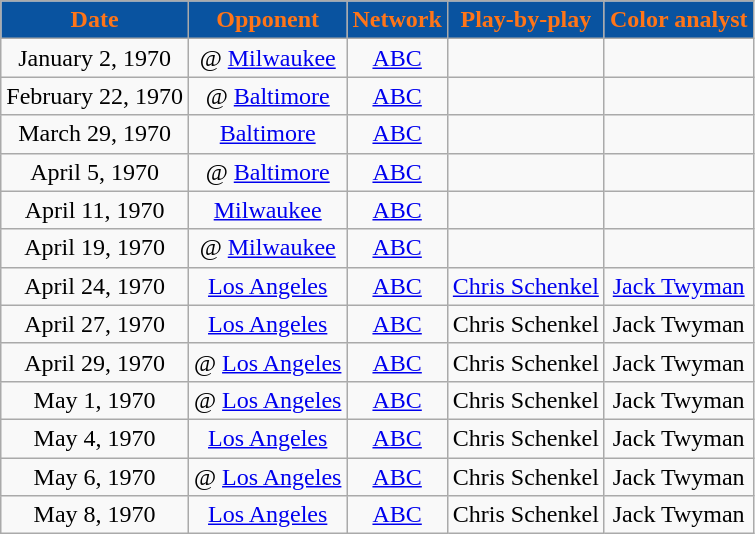<table class="wikitable">
<tr>
<th style="color:#FF7518; background:#0953a0;">Date</th>
<th style="color:#FF7518; background:#0953a0;">Opponent</th>
<th style="color:#FF7518; background:#0953a0;">Network</th>
<th style="color:#FF7518; background:#0953a0;">Play-by-play</th>
<th style="color:#FF7518; background:#0953a0;">Color analyst</th>
</tr>
<tr style="text-align: center">
<td>January 2, 1970</td>
<td>@ <a href='#'>Milwaukee</a></td>
<td><a href='#'>ABC</a></td>
<td></td>
<td></td>
</tr>
<tr style="text-align: center">
<td>February 22, 1970</td>
<td>@ <a href='#'>Baltimore</a></td>
<td><a href='#'>ABC</a></td>
<td></td>
<td></td>
</tr>
<tr style="text-align: center">
<td>March 29, 1970</td>
<td><a href='#'>Baltimore</a></td>
<td><a href='#'>ABC</a></td>
<td></td>
<td></td>
</tr>
<tr style="text-align: center">
<td>April 5, 1970</td>
<td>@ <a href='#'>Baltimore</a></td>
<td><a href='#'>ABC</a></td>
<td></td>
<td></td>
</tr>
<tr style="text-align: center">
<td>April 11, 1970</td>
<td><a href='#'>Milwaukee</a></td>
<td><a href='#'>ABC</a></td>
<td></td>
<td></td>
</tr>
<tr style="text-align: center">
<td>April 19, 1970</td>
<td>@ <a href='#'>Milwaukee</a></td>
<td><a href='#'>ABC</a></td>
<td></td>
<td></td>
</tr>
<tr style="text-align: center">
<td>April 24, 1970</td>
<td><a href='#'>Los Angeles</a></td>
<td><a href='#'>ABC</a></td>
<td><a href='#'>Chris Schenkel</a></td>
<td><a href='#'>Jack Twyman</a></td>
</tr>
<tr style="text-align: center">
<td>April 27, 1970</td>
<td><a href='#'>Los Angeles</a></td>
<td><a href='#'>ABC</a></td>
<td>Chris Schenkel</td>
<td>Jack Twyman</td>
</tr>
<tr style="text-align: center">
<td>April 29, 1970</td>
<td>@ <a href='#'>Los Angeles</a></td>
<td><a href='#'>ABC</a></td>
<td>Chris Schenkel</td>
<td>Jack Twyman</td>
</tr>
<tr style="text-align: center">
<td>May 1, 1970</td>
<td>@ <a href='#'>Los Angeles</a></td>
<td><a href='#'>ABC</a></td>
<td>Chris Schenkel</td>
<td>Jack Twyman</td>
</tr>
<tr style="text-align: center">
<td>May 4, 1970</td>
<td><a href='#'>Los Angeles</a></td>
<td><a href='#'>ABC</a></td>
<td>Chris Schenkel</td>
<td>Jack Twyman</td>
</tr>
<tr style="text-align: center">
<td>May 6, 1970</td>
<td>@ <a href='#'>Los Angeles</a></td>
<td><a href='#'>ABC</a></td>
<td>Chris Schenkel</td>
<td>Jack Twyman</td>
</tr>
<tr style="text-align: center">
<td>May 8, 1970</td>
<td><a href='#'>Los Angeles</a></td>
<td><a href='#'>ABC</a></td>
<td>Chris Schenkel</td>
<td>Jack Twyman</td>
</tr>
</table>
